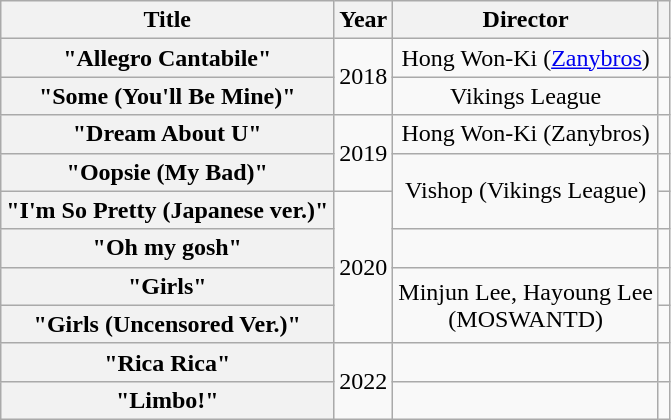<table class="wikitable plainrowheaders" style="text-align:center; table-layout:fixed; margin-right:0">
<tr>
<th>Title</th>
<th>Year</th>
<th>Director</th>
<th></th>
</tr>
<tr>
<th scope="row">"Allegro Cantabile"</th>
<td rowspan="2">2018</td>
<td>Hong Won-Ki (<a href='#'>Zanybros</a>)</td>
<td></td>
</tr>
<tr>
<th scope="row">"Some (You'll Be Mine)"</th>
<td>Vikings League</td>
<td></td>
</tr>
<tr>
<th scope="row">"Dream About U"</th>
<td rowspan="2">2019</td>
<td>Hong Won-Ki (Zanybros)</td>
<td></td>
</tr>
<tr>
<th scope="row">"Oopsie (My Bad)"</th>
<td rowspan="2">Vishop (Vikings League)</td>
<td></td>
</tr>
<tr>
<th scope="row">"I'm So Pretty (Japanese ver.)"</th>
<td rowspan="4">2020</td>
<td></td>
</tr>
<tr>
<th scope="row">"Oh my gosh"</th>
<td></td>
<td></td>
</tr>
<tr>
<th scope="row">"Girls"</th>
<td rowspan="2">Minjun Lee, Hayoung Lee<br>(MOSWANTD)</td>
<td></td>
</tr>
<tr>
<th scope="row">"Girls (Uncensored Ver.)"</th>
<td></td>
</tr>
<tr>
<th scope="row">"Rica Rica"</th>
<td rowspan="2">2022</td>
<td></td>
<td></td>
</tr>
<tr>
<th scope="row">"Limbo!"</th>
<td></td>
<td></td>
</tr>
</table>
